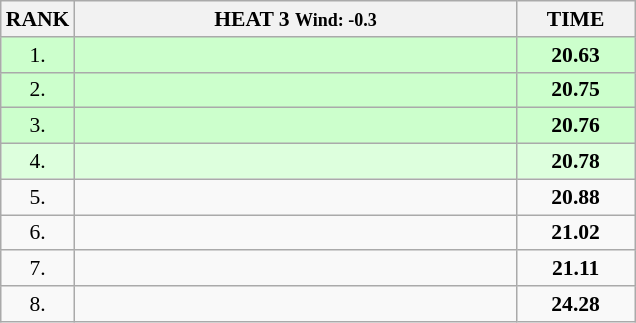<table class="wikitable" style="border-collapse: collapse; font-size: 90%;">
<tr>
<th>RANK</th>
<th style="width: 20em">HEAT 3 <small>Wind: -0.3</small></th>
<th style="width: 5em">TIME</th>
</tr>
<tr style="background:#ccffcc;">
<td align="center">1.</td>
<td></td>
<td align="center"><strong>20.63</strong></td>
</tr>
<tr style="background:#ccffcc;">
<td align="center">2.</td>
<td></td>
<td align="center"><strong>20.75</strong></td>
</tr>
<tr style="background:#ccffcc;">
<td align="center">3.</td>
<td></td>
<td align="center"><strong>20.76</strong></td>
</tr>
<tr style="background:#ddffdd;">
<td align="center">4.</td>
<td></td>
<td align="center"><strong>20.78</strong></td>
</tr>
<tr>
<td align="center">5.</td>
<td></td>
<td align="center"><strong>20.88</strong></td>
</tr>
<tr>
<td align="center">6.</td>
<td></td>
<td align="center"><strong>21.02</strong></td>
</tr>
<tr>
<td align="center">7.</td>
<td></td>
<td align="center"><strong>21.11</strong></td>
</tr>
<tr>
<td align="center">8.</td>
<td></td>
<td align="center"><strong>24.28</strong></td>
</tr>
</table>
